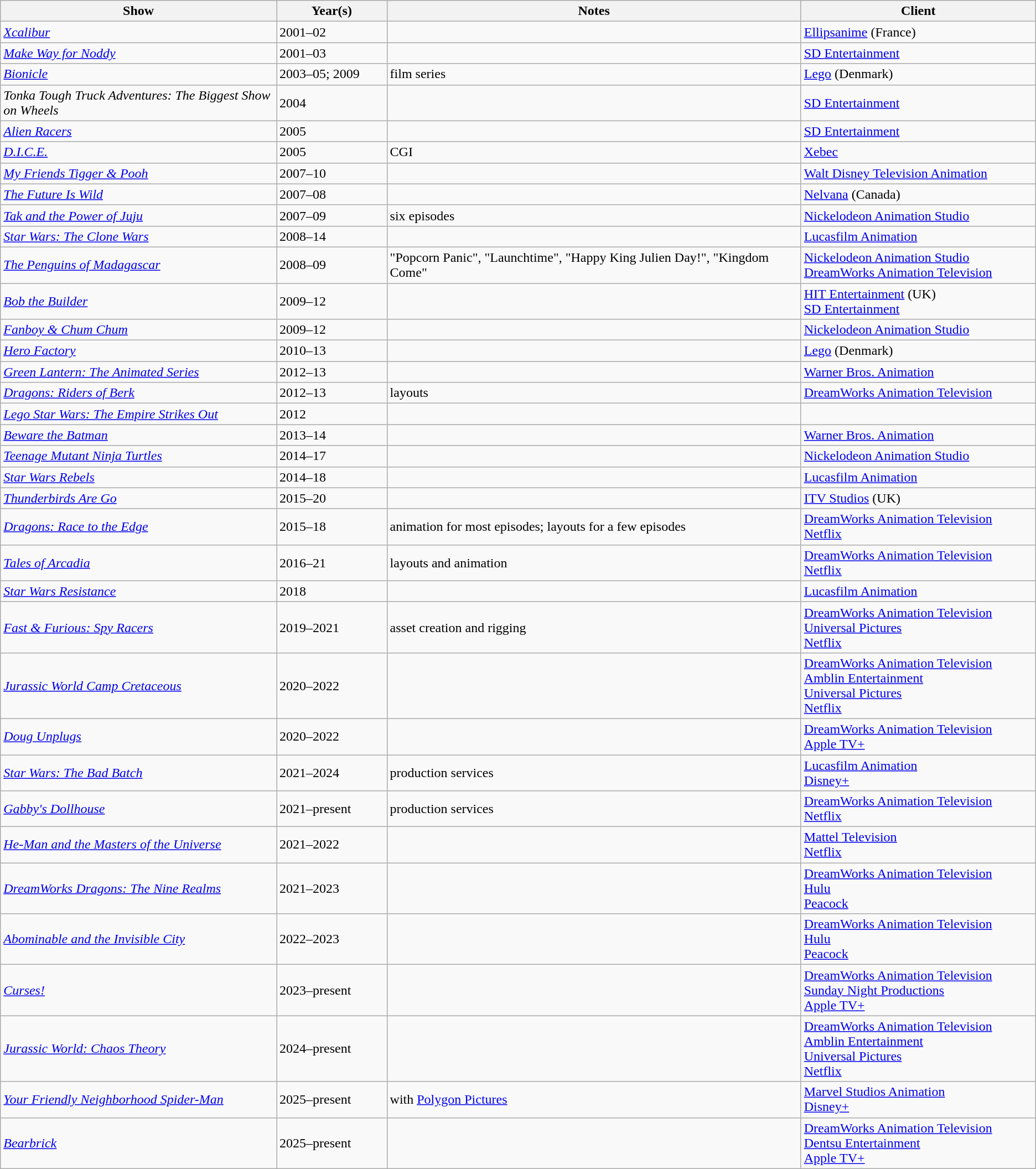<table class="wikitable sortable" style="width: auto style="width:75%; table-layout: fixed">
<tr>
<th style="width:20%;">Show</th>
<th style="width:8%;">Year(s)</th>
<th style="width:30%;" class="unsortable">Notes</th>
<th style="width:17%;">Client</th>
</tr>
<tr>
<td><em><a href='#'>Xcalibur</a></em></td>
<td>2001–02</td>
<td></td>
<td><a href='#'>Ellipsanime</a> (France)</td>
</tr>
<tr>
<td><em><a href='#'>Make Way for Noddy</a></em></td>
<td>2001–03</td>
<td></td>
<td><a href='#'>SD Entertainment</a></td>
</tr>
<tr>
<td><em><a href='#'>Bionicle</a></em></td>
<td>2003–05; 2009</td>
<td>film series</td>
<td><a href='#'>Lego</a> (Denmark)</td>
</tr>
<tr>
<td><em>Tonka Tough Truck Adventures: The Biggest Show on Wheels</em></td>
<td>2004</td>
<td></td>
<td><a href='#'>SD Entertainment</a></td>
</tr>
<tr>
<td><em><a href='#'>Alien Racers</a></em></td>
<td>2005</td>
<td></td>
<td><a href='#'>SD Entertainment</a></td>
</tr>
<tr>
<td><em><a href='#'>D.I.C.E.</a></em></td>
<td>2005</td>
<td>CGI</td>
<td><a href='#'>Xebec</a></td>
</tr>
<tr>
<td><em><a href='#'>My Friends Tigger & Pooh</a></em></td>
<td>2007–10</td>
<td></td>
<td><a href='#'>Walt Disney Television Animation</a></td>
</tr>
<tr>
<td><em><a href='#'>The Future Is Wild</a></em></td>
<td>2007–08</td>
<td></td>
<td><a href='#'>Nelvana</a> (Canada)</td>
</tr>
<tr>
<td><em><a href='#'>Tak and the Power of Juju</a></em></td>
<td>2007–09</td>
<td>six episodes</td>
<td><a href='#'>Nickelodeon Animation Studio</a></td>
</tr>
<tr>
<td><em><a href='#'>Star Wars: The Clone Wars</a></em></td>
<td>2008–14</td>
<td></td>
<td><a href='#'>Lucasfilm Animation</a></td>
</tr>
<tr>
<td><em><a href='#'>The Penguins of Madagascar</a></em></td>
<td>2008–09</td>
<td>"Popcorn Panic", "Launchtime", "Happy King Julien Day!", "Kingdom Come"</td>
<td><a href='#'>Nickelodeon Animation Studio</a><br><a href='#'>DreamWorks Animation Television</a></td>
</tr>
<tr>
<td><em><a href='#'>Bob the Builder</a></em></td>
<td>2009–12</td>
<td></td>
<td><a href='#'>HIT Entertainment</a> (UK) <br><a href='#'>SD Entertainment</a></td>
</tr>
<tr>
<td><em><a href='#'>Fanboy & Chum Chum</a></em></td>
<td>2009–12</td>
<td></td>
<td><a href='#'>Nickelodeon Animation Studio</a></td>
</tr>
<tr>
<td><em><a href='#'>Hero Factory</a></em></td>
<td>2010–13</td>
<td></td>
<td><a href='#'>Lego</a> (Denmark)</td>
</tr>
<tr>
<td><em><a href='#'>Green Lantern: The Animated Series</a></em></td>
<td>2012–13</td>
<td></td>
<td><a href='#'>Warner Bros. Animation</a></td>
</tr>
<tr>
<td><em><a href='#'>Dragons: Riders of Berk</a></em></td>
<td>2012–13</td>
<td>layouts</td>
<td><a href='#'>DreamWorks Animation Television</a></td>
</tr>
<tr>
<td><em><a href='#'>Lego Star Wars: The Empire Strikes Out</a></em></td>
<td>2012</td>
<td></td>
<td></td>
</tr>
<tr>
<td><em><a href='#'>Beware the Batman</a></em></td>
<td>2013–14</td>
<td></td>
<td><a href='#'>Warner Bros. Animation</a></td>
</tr>
<tr>
<td><em><a href='#'>Teenage Mutant Ninja Turtles</a></em></td>
<td>2014–17</td>
<td></td>
<td><a href='#'>Nickelodeon Animation Studio</a></td>
</tr>
<tr>
<td><em><a href='#'>Star Wars Rebels</a></em></td>
<td>2014–18</td>
<td></td>
<td><a href='#'>Lucasfilm Animation</a></td>
</tr>
<tr>
<td><em><a href='#'>Thunderbirds Are Go</a></em></td>
<td>2015–20</td>
<td></td>
<td><a href='#'>ITV Studios</a> (UK)</td>
</tr>
<tr>
<td><em><a href='#'>Dragons: Race to the Edge</a></em></td>
<td>2015–18</td>
<td>animation for most episodes; layouts for a few episodes</td>
<td><a href='#'>DreamWorks Animation Television</a><br><a href='#'>Netflix</a></td>
</tr>
<tr>
<td><em><a href='#'>Tales of Arcadia</a></em></td>
<td>2016–21</td>
<td>layouts and animation</td>
<td><a href='#'>DreamWorks Animation Television</a><br><a href='#'>Netflix</a></td>
</tr>
<tr>
<td><em><a href='#'>Star Wars Resistance</a></em></td>
<td>2018</td>
<td></td>
<td><a href='#'>Lucasfilm Animation</a></td>
</tr>
<tr>
<td><em><a href='#'>Fast & Furious: Spy Racers</a></em></td>
<td>2019–2021</td>
<td>asset creation and rigging</td>
<td><a href='#'>DreamWorks Animation Television</a><br><a href='#'>Universal Pictures</a><br><a href='#'>Netflix</a></td>
</tr>
<tr>
<td><em><a href='#'>Jurassic World Camp Cretaceous</a></em></td>
<td>2020–2022</td>
<td></td>
<td><a href='#'>DreamWorks Animation Television</a><br><a href='#'>Amblin Entertainment</a><br><a href='#'>Universal Pictures</a><br><a href='#'>Netflix</a></td>
</tr>
<tr>
<td><em><a href='#'>Doug Unplugs</a></em></td>
<td>2020–2022</td>
<td></td>
<td><a href='#'>DreamWorks Animation Television</a><br><a href='#'>Apple TV+</a></td>
</tr>
<tr>
<td><em><a href='#'>Star Wars: The Bad Batch</a></em></td>
<td>2021–2024</td>
<td>production services</td>
<td><a href='#'>Lucasfilm Animation</a><br><a href='#'>Disney+</a></td>
</tr>
<tr>
<td><em><a href='#'>Gabby's Dollhouse</a></em></td>
<td>2021–present</td>
<td>production services</td>
<td><a href='#'>DreamWorks Animation Television</a><br><a href='#'>Netflix</a></td>
</tr>
<tr>
<td><em><a href='#'>He-Man and the Masters of the Universe</a></em></td>
<td>2021–2022</td>
<td></td>
<td><a href='#'>Mattel Television</a><br><a href='#'>Netflix</a></td>
</tr>
<tr>
<td><em><a href='#'>DreamWorks Dragons: The Nine Realms</a></em></td>
<td>2021–2023</td>
<td></td>
<td><a href='#'>DreamWorks Animation Television</a><br><a href='#'>Hulu</a><br><a href='#'>Peacock</a></td>
</tr>
<tr>
<td><em><a href='#'>Abominable and the Invisible City</a></em></td>
<td>2022–2023</td>
<td></td>
<td><a href='#'>DreamWorks Animation Television</a><br><a href='#'>Hulu</a><br><a href='#'>Peacock</a></td>
</tr>
<tr>
<td><em><a href='#'>Curses!</a></em></td>
<td>2023–present</td>
<td></td>
<td><a href='#'>DreamWorks Animation Television</a><br><a href='#'>Sunday Night Productions</a><br><a href='#'>Apple TV+</a></td>
</tr>
<tr>
<td><em><a href='#'>Jurassic World: Chaos Theory</a></em></td>
<td>2024–present</td>
<td></td>
<td><a href='#'>DreamWorks Animation Television</a><br><a href='#'>Amblin Entertainment</a><br><a href='#'>Universal Pictures</a><br><a href='#'>Netflix</a></td>
</tr>
<tr>
<td><em><a href='#'>Your Friendly Neighborhood Spider-Man</a></em></td>
<td>2025–present</td>
<td>with <a href='#'>Polygon Pictures</a></td>
<td><a href='#'>Marvel Studios Animation</a><br><a href='#'>Disney+</a></td>
</tr>
<tr>
<td><em><a href='#'>Bearbrick</a></em></td>
<td>2025–present</td>
<td></td>
<td><a href='#'>DreamWorks Animation Television</a><br><a href='#'>Dentsu Entertainment</a><br><a href='#'>Apple TV+</a></td>
</tr>
</table>
